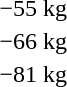<table>
<tr>
<td rowspan=2>−55 kg</td>
<td rowspan=2></td>
<td rowspan=2></td>
<td></td>
</tr>
<tr>
<td></td>
</tr>
<tr>
<td rowspan=2>−66 kg</td>
<td rowspan=2></td>
<td rowspan=2></td>
<td></td>
</tr>
<tr>
<td></td>
</tr>
<tr>
<td rowspan=2>−81 kg</td>
<td rowspan=2></td>
<td rowspan=2></td>
<td></td>
</tr>
<tr>
<td></td>
</tr>
</table>
